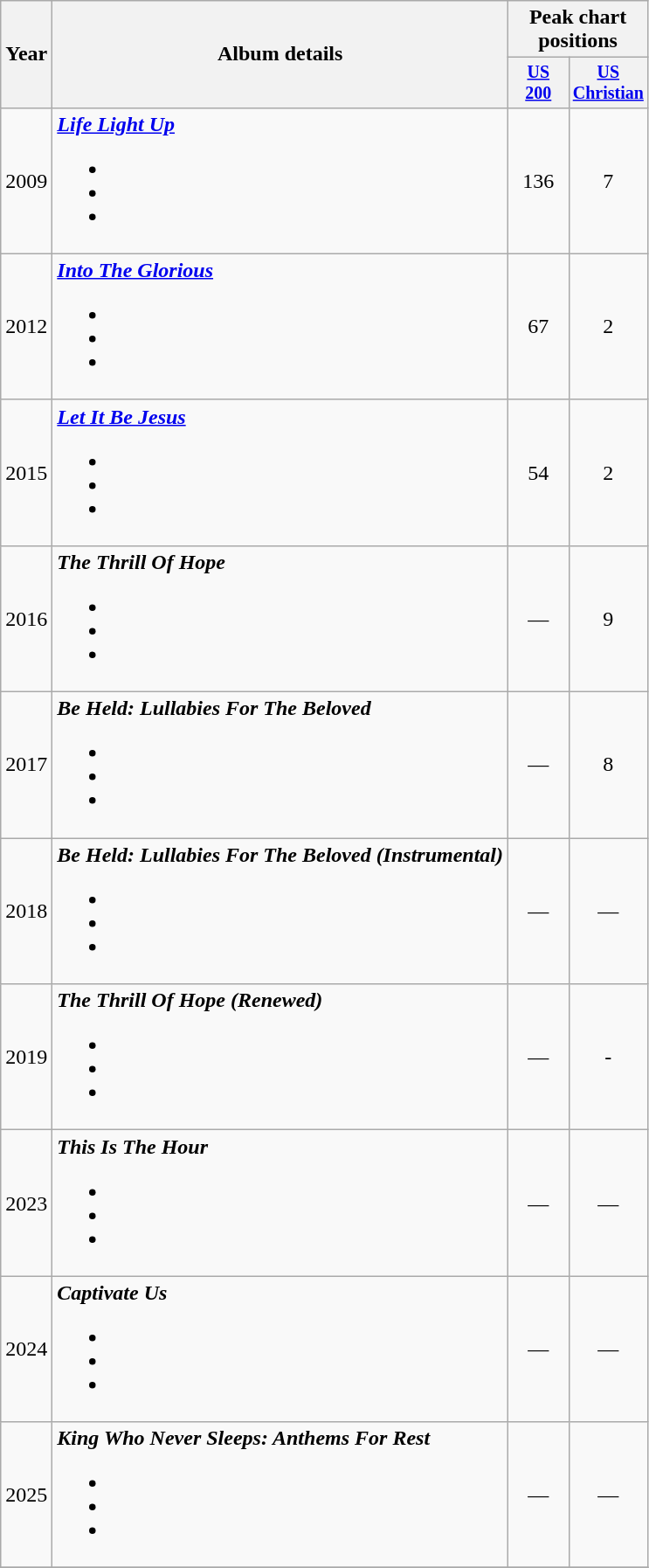<table class="wikitable" style="text-align:center;">
<tr>
<th rowspan="2">Year</th>
<th rowspan="2">Album details</th>
<th colspan="4">Peak chart positions</th>
</tr>
<tr style="font-size:smaller;">
<th width="40"><a href='#'>US<br>200</a></th>
<th width="40"><a href='#'>US<br>Christian</a></th>
</tr>
<tr>
<td>2009</td>
<td align="left"><strong><em><a href='#'>Life Light Up</a></em></strong><br><ul><li></li><li></li><li></li></ul></td>
<td>136</td>
<td>7</td>
</tr>
<tr>
<td>2012</td>
<td align="left"><strong><em><a href='#'>Into The Glorious</a></em></strong><br><ul><li></li><li></li><li></li></ul></td>
<td>67</td>
<td>2</td>
</tr>
<tr>
<td>2015</td>
<td align="left"><strong><em><a href='#'>Let It Be Jesus</a></em></strong><br><ul><li></li><li></li><li></li></ul></td>
<td>54</td>
<td>2</td>
</tr>
<tr>
<td>2016</td>
<td align="left"><strong><em>The Thrill Of Hope</em></strong><br><ul><li></li><li></li><li></li></ul></td>
<td>—</td>
<td>9</td>
</tr>
<tr>
<td>2017</td>
<td align="left"><strong><em>Be Held: Lullabies For The Beloved</em></strong><br><ul><li></li><li></li><li></li></ul></td>
<td>—</td>
<td>8</td>
</tr>
<tr>
<td>2018</td>
<td align="left"><strong><em> Be Held: Lullabies For The Beloved (Instrumental)</em></strong><br><ul><li></li><li></li><li></li></ul></td>
<td>—</td>
<td>—</td>
</tr>
<tr>
<td>2019</td>
<td align="left"><strong><em>The Thrill Of Hope (Renewed)</em></strong><br><ul><li></li><li></li><li></li></ul></td>
<td>—</td>
<td>-</td>
</tr>
<tr>
<td>2023</td>
<td align="left"><strong><em>This Is The Hour</em></strong><br><ul><li></li><li></li><li></li></ul></td>
<td>—</td>
<td>—</td>
</tr>
<tr>
<td>2024</td>
<td align="left"><strong><em>Captivate Us</em></strong><br><ul><li></li><li></li><li></li></ul></td>
<td>—</td>
<td>—</td>
</tr>
<tr>
<td>2025</td>
<td align="left"><strong><em>King Who Never Sleeps: Anthems For Rest</em></strong><br><ul><li></li><li></li><li></li></ul></td>
<td>—</td>
<td>—</td>
</tr>
<tr>
</tr>
</table>
